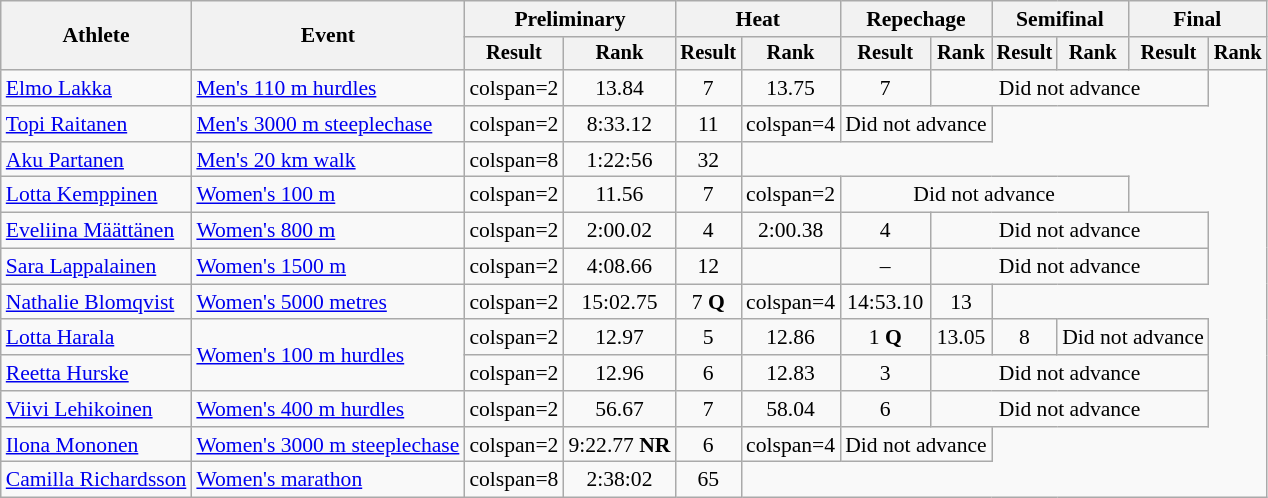<table class="wikitable" style="font-size:90%">
<tr>
<th rowspan="2">Athlete</th>
<th rowspan="2">Event</th>
<th colspan="2">Preliminary</th>
<th colspan="2">Heat</th>
<th colspan="2">Repechage</th>
<th colspan="2">Semifinal</th>
<th colspan="2">Final</th>
</tr>
<tr style="font-size:95%">
<th>Result</th>
<th>Rank</th>
<th>Result</th>
<th>Rank</th>
<th>Result</th>
<th>Rank</th>
<th>Result</th>
<th>Rank</th>
<th>Result</th>
<th>Rank</th>
</tr>
<tr align=center>
<td align=left><a href='#'>Elmo Lakka</a></td>
<td align=left><a href='#'>Men's 110 m hurdles</a></td>
<td>colspan=2 </td>
<td>13.84</td>
<td>7 </td>
<td>13.75</td>
<td>7</td>
<td colspan=4>Did not advance</td>
</tr>
<tr align=center>
<td align=left><a href='#'>Topi Raitanen</a></td>
<td align=left><a href='#'>Men's 3000 m steeplechase</a></td>
<td>colspan=2 </td>
<td>8:33.12</td>
<td>11</td>
<td>colspan=4 </td>
<td colspan=2>Did not advance</td>
</tr>
<tr align=center>
<td align=left><a href='#'>Aku Partanen</a></td>
<td align=left><a href='#'>Men's 20 km walk</a></td>
<td>colspan=8 </td>
<td>1:22:56</td>
<td>32</td>
</tr>
<tr align=center>
<td align=left><a href='#'>Lotta Kemppinen</a></td>
<td align=left><a href='#'>Women's 100 m</a></td>
<td>colspan=2 </td>
<td>11.56</td>
<td>7</td>
<td>colspan=2 </td>
<td colspan=4>Did not advance</td>
</tr>
<tr align=center>
<td align=left><a href='#'>Eveliina Määttänen</a></td>
<td align=left><a href='#'>Women's 800 m</a></td>
<td>colspan=2 </td>
<td>2:00.02</td>
<td>4 </td>
<td>2:00.38</td>
<td>4</td>
<td colspan=4>Did not advance</td>
</tr>
<tr align=center>
<td align=left><a href='#'>Sara Lappalainen</a></td>
<td align=left><a href='#'>Women's 1500 m</a></td>
<td>colspan=2 </td>
<td>4:08.66</td>
<td>12 </td>
<td></td>
<td>–</td>
<td colspan=4>Did not advance</td>
</tr>
<tr align=center>
<td align=left><a href='#'>Nathalie Blomqvist</a></td>
<td align=left><a href='#'>Women's 5000 metres</a></td>
<td>colspan=2 </td>
<td>15:02.75</td>
<td>7 <strong>Q</strong></td>
<td>colspan=4 </td>
<td>14:53.10</td>
<td>13</td>
</tr>
<tr align=center>
<td align=left><a href='#'>Lotta Harala</a></td>
<td rowspan=2 align=left><a href='#'>Women's 100 m hurdles</a></td>
<td>colspan=2 </td>
<td>12.97</td>
<td>5  </td>
<td>12.86</td>
<td>1 <strong>Q</strong></td>
<td>13.05</td>
<td>8</td>
<td colspan=2>Did not advance</td>
</tr>
<tr align=center>
<td align=left><a href='#'>Reetta Hurske</a></td>
<td>colspan=2 </td>
<td>12.96</td>
<td>6 </td>
<td>12.83</td>
<td>3</td>
<td colspan=4>Did not advance</td>
</tr>
<tr align=center>
<td align=left><a href='#'>Viivi Lehikoinen</a></td>
<td align=left><a href='#'>Women's 400 m hurdles</a></td>
<td>colspan=2 </td>
<td>56.67</td>
<td>7 </td>
<td>58.04</td>
<td>6</td>
<td colspan=4>Did not advance</td>
</tr>
<tr align=center>
<td align=left><a href='#'>Ilona Mononen</a></td>
<td align=left><a href='#'>Women's 3000 m steeplechase</a></td>
<td>colspan=2 </td>
<td>9:22.77 <strong>NR</strong></td>
<td>6</td>
<td>colspan=4 </td>
<td colspan=2>Did not advance</td>
</tr>
<tr align=center>
<td align=left><a href='#'>Camilla Richardsson</a></td>
<td align=left><a href='#'>Women's marathon</a></td>
<td>colspan=8 </td>
<td>2:38:02</td>
<td>65</td>
</tr>
</table>
